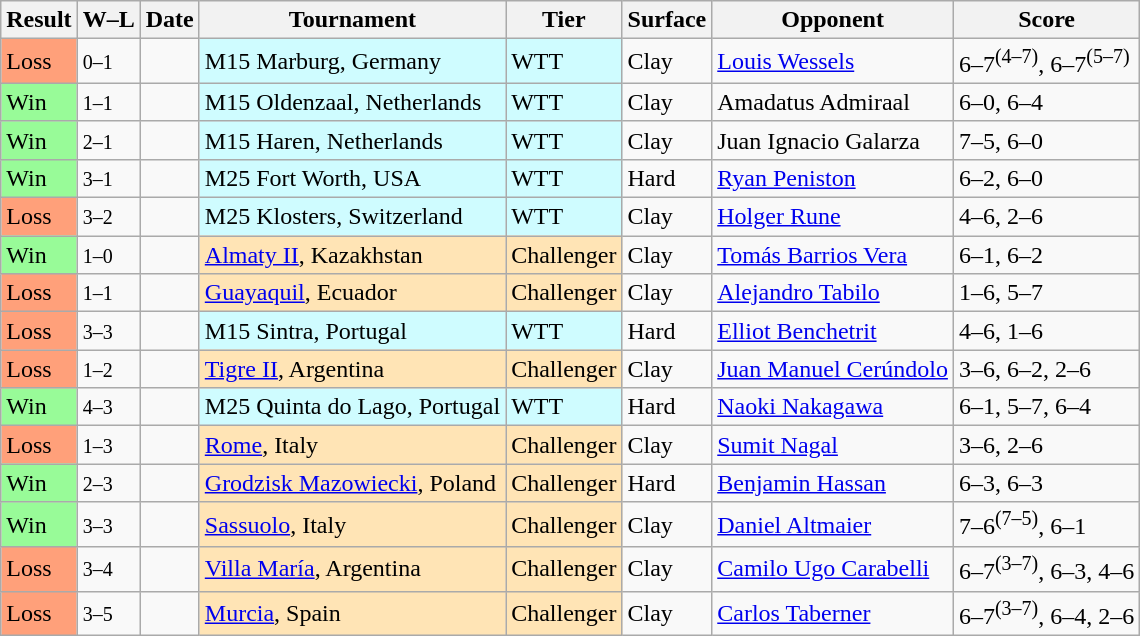<table class="sortable wikitable nowrap">
<tr>
<th>Result</th>
<th class="unsortable">W–L</th>
<th>Date</th>
<th>Tournament</th>
<th>Tier</th>
<th>Surface</th>
<th>Opponent</th>
<th class="unsortable">Score</th>
</tr>
<tr>
<td style="background:#ffa07a;">Loss</td>
<td><small>0–1</small></td>
<td></td>
<td style="background:#cffcff;">M15 Marburg, Germany</td>
<td style="background:#cffcff;">WTT</td>
<td>Clay</td>
<td> <a href='#'>Louis Wessels</a></td>
<td>6–7<sup>(4–7)</sup>, 6–7<sup>(5–7)</sup></td>
</tr>
<tr>
<td style="background:#98fb98;">Win</td>
<td><small>1–1</small></td>
<td></td>
<td style="background:#cffcff;">M15 Oldenzaal, Netherlands</td>
<td style="background:#cffcff;">WTT</td>
<td>Clay</td>
<td> Amadatus Admiraal</td>
<td>6–0, 6–4</td>
</tr>
<tr>
<td style="background:#98fb98;">Win</td>
<td><small>2–1</small></td>
<td></td>
<td style="background:#cffcff;">M15 Haren, Netherlands</td>
<td style="background:#cffcff;">WTT</td>
<td>Clay</td>
<td> Juan Ignacio Galarza</td>
<td>7–5, 6–0</td>
</tr>
<tr>
<td style="background:#98fb98;">Win</td>
<td><small>3–1</small></td>
<td></td>
<td style="background:#cffcff;">M25 Fort Worth, USA</td>
<td style="background:#cffcff;">WTT</td>
<td>Hard</td>
<td> <a href='#'>Ryan Peniston</a></td>
<td>6–2, 6–0</td>
</tr>
<tr>
<td style="background:#ffa07a;">Loss</td>
<td><small>3–2</small></td>
<td></td>
<td style="background:#cffcff;">M25 Klosters, Switzerland</td>
<td style="background:#cffcff;">WTT</td>
<td>Clay</td>
<td> <a href='#'>Holger Rune</a></td>
<td>4–6, 2–6</td>
</tr>
<tr>
<td style="background:#98fb98;">Win</td>
<td><small>1–0</small></td>
<td><a href='#'></a></td>
<td style="background:moccasin;"><a href='#'>Almaty II</a>, Kazakhstan</td>
<td style="background:moccasin;">Challenger</td>
<td>Clay</td>
<td> <a href='#'>Tomás Barrios Vera</a></td>
<td>6–1, 6–2</td>
</tr>
<tr>
<td style="background:#FFA07A;">Loss</td>
<td><small>1–1</small></td>
<td><a href='#'></a></td>
<td style="background:moccasin;"><a href='#'>Guayaquil</a>, Ecuador</td>
<td style="background:moccasin;">Challenger</td>
<td>Clay</td>
<td> <a href='#'>Alejandro Tabilo</a></td>
<td>1–6, 5–7</td>
</tr>
<tr>
<td style="background:#ffa07a;">Loss</td>
<td><small>3–3</small></td>
<td></td>
<td style="background:#cffcff;">M15 Sintra, Portugal</td>
<td style="background:#cffcff;">WTT</td>
<td>Hard</td>
<td> <a href='#'>Elliot Benchetrit</a></td>
<td>4–6, 1–6</td>
</tr>
<tr>
<td style="background:#FFA07A;">Loss</td>
<td><small>1–2</small></td>
<td><a href='#'></a></td>
<td style="background:moccasin;"><a href='#'>Tigre II</a>, Argentina</td>
<td style="background:moccasin;">Challenger</td>
<td>Clay</td>
<td> <a href='#'>Juan Manuel Cerúndolo</a></td>
<td>3–6, 6–2, 2–6</td>
</tr>
<tr>
<td style="background:#98fb98;">Win</td>
<td><small>4–3</small></td>
<td></td>
<td style="background:#cffcff;">M25 Quinta do Lago, Portugal</td>
<td style="background:#cffcff;">WTT</td>
<td>Hard</td>
<td> <a href='#'>Naoki Nakagawa</a></td>
<td>6–1, 5–7, 6–4</td>
</tr>
<tr>
<td style="background:#FFA07A;">Loss</td>
<td><small>1–3</small></td>
<td><a href='#'></a></td>
<td style="background:moccasin;"><a href='#'>Rome</a>, Italy</td>
<td style="background:moccasin;">Challenger</td>
<td>Clay</td>
<td> <a href='#'>Sumit Nagal</a></td>
<td>3–6, 2–6</td>
</tr>
<tr>
<td style="background:#98FB98;">Win</td>
<td><small>2–3</small></td>
<td><a href='#'></a></td>
<td style="background:moccasin;"><a href='#'>Grodzisk Mazowiecki</a>, Poland</td>
<td style="background:moccasin;">Challenger</td>
<td>Hard</td>
<td> <a href='#'>Benjamin Hassan</a></td>
<td>6–3, 6–3</td>
</tr>
<tr>
<td style="background:#98FB98;">Win</td>
<td><small>3–3</small></td>
<td><a href='#'></a></td>
<td style="background:moccasin;"><a href='#'>Sassuolo</a>, Italy</td>
<td style="background:moccasin;">Challenger</td>
<td>Clay</td>
<td> <a href='#'>Daniel Altmaier</a></td>
<td>7–6<sup>(7–5)</sup>, 6–1</td>
</tr>
<tr>
<td style="background:#FFA07A;">Loss</td>
<td><small>3–4</small></td>
<td><a href='#'></a></td>
<td style="background:moccasin;"><a href='#'>Villa María</a>, Argentina</td>
<td style="background:moccasin;">Challenger</td>
<td>Clay</td>
<td> <a href='#'>Camilo Ugo Carabelli</a></td>
<td>6–7<sup>(3–7)</sup>, 6–3, 4–6</td>
</tr>
<tr>
<td style="background:#FFA07A;">Loss</td>
<td><small>3–5</small></td>
<td><a href='#'></a></td>
<td bgcolor=moccasin><a href='#'>Murcia</a>, Spain</td>
<td bgcolor=moccasin>Challenger</td>
<td>Clay</td>
<td> <a href='#'>Carlos Taberner</a></td>
<td>6–7<sup>(3–7)</sup>, 6–4, 2–6</td>
</tr>
</table>
